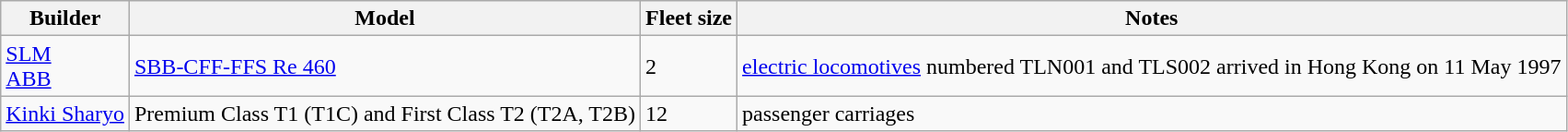<table class="wikitable">
<tr>
<th>Builder</th>
<th>Model</th>
<th>Fleet size</th>
<th>Notes</th>
</tr>
<tr>
<td><a href='#'>SLM</a><br><a href='#'>ABB</a></td>
<td><a href='#'>SBB-CFF-FFS Re 460</a></td>
<td>2</td>
<td><a href='#'>electric locomotives</a> numbered TLN001 and TLS002 arrived in Hong Kong on 11 May 1997</td>
</tr>
<tr>
<td><a href='#'>Kinki Sharyo</a></td>
<td>Premium Class T1 (T1C) and First Class T2 (T2A, T2B)</td>
<td>12</td>
<td>passenger carriages</td>
</tr>
</table>
